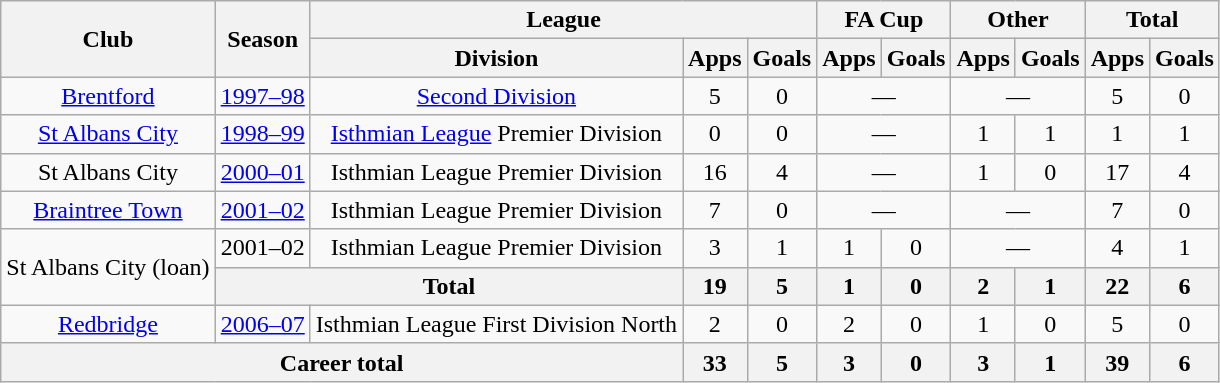<table class="wikitable" style="text-align: center;">
<tr>
<th rowspan="2">Club</th>
<th rowspan="2">Season</th>
<th colspan="3">League</th>
<th colspan="2">FA Cup</th>
<th colspan="2">Other</th>
<th colspan="2">Total</th>
</tr>
<tr>
<th>Division</th>
<th>Apps</th>
<th>Goals</th>
<th>Apps</th>
<th>Goals</th>
<th>Apps</th>
<th>Goals</th>
<th>Apps</th>
<th>Goals</th>
</tr>
<tr>
<td><a href='#'>Brentford</a></td>
<td><a href='#'>1997–98</a></td>
<td><a href='#'>Second Division</a></td>
<td>5</td>
<td>0</td>
<td colspan="2">—</td>
<td colspan="2">—</td>
<td>5</td>
<td>0</td>
</tr>
<tr>
<td><a href='#'>St Albans City</a></td>
<td><a href='#'>1998–99</a></td>
<td><a href='#'>Isthmian League</a> Premier Division</td>
<td>0</td>
<td>0</td>
<td colspan="2">—</td>
<td>1</td>
<td>1</td>
<td>1</td>
<td>1</td>
</tr>
<tr>
<td>St Albans City</td>
<td><a href='#'>2000–01</a></td>
<td>Isthmian League Premier Division</td>
<td>16</td>
<td>4</td>
<td colspan="2">—</td>
<td>1</td>
<td>0</td>
<td>17</td>
<td>4</td>
</tr>
<tr>
<td><a href='#'>Braintree Town</a></td>
<td><a href='#'>2001–02</a></td>
<td>Isthmian League Premier Division</td>
<td>7</td>
<td>0</td>
<td colspan="2">—</td>
<td colspan="2">—</td>
<td>7</td>
<td>0</td>
</tr>
<tr>
<td rowspan="2">St Albans City (loan)</td>
<td>2001–02</td>
<td>Isthmian League Premier Division</td>
<td>3</td>
<td>1</td>
<td>1</td>
<td>0</td>
<td colspan="2">—</td>
<td>4</td>
<td>1</td>
</tr>
<tr>
<th colspan="2">Total</th>
<th>19</th>
<th>5</th>
<th>1</th>
<th>0</th>
<th>2</th>
<th>1</th>
<th>22</th>
<th>6</th>
</tr>
<tr>
<td><a href='#'>Redbridge</a></td>
<td><a href='#'>2006–07</a></td>
<td>Isthmian League First Division North</td>
<td>2</td>
<td>0</td>
<td>2</td>
<td>0</td>
<td>1</td>
<td>0</td>
<td>5</td>
<td>0</td>
</tr>
<tr>
<th colspan="3">Career total</th>
<th>33</th>
<th>5</th>
<th>3</th>
<th>0</th>
<th>3</th>
<th>1</th>
<th>39</th>
<th>6</th>
</tr>
</table>
